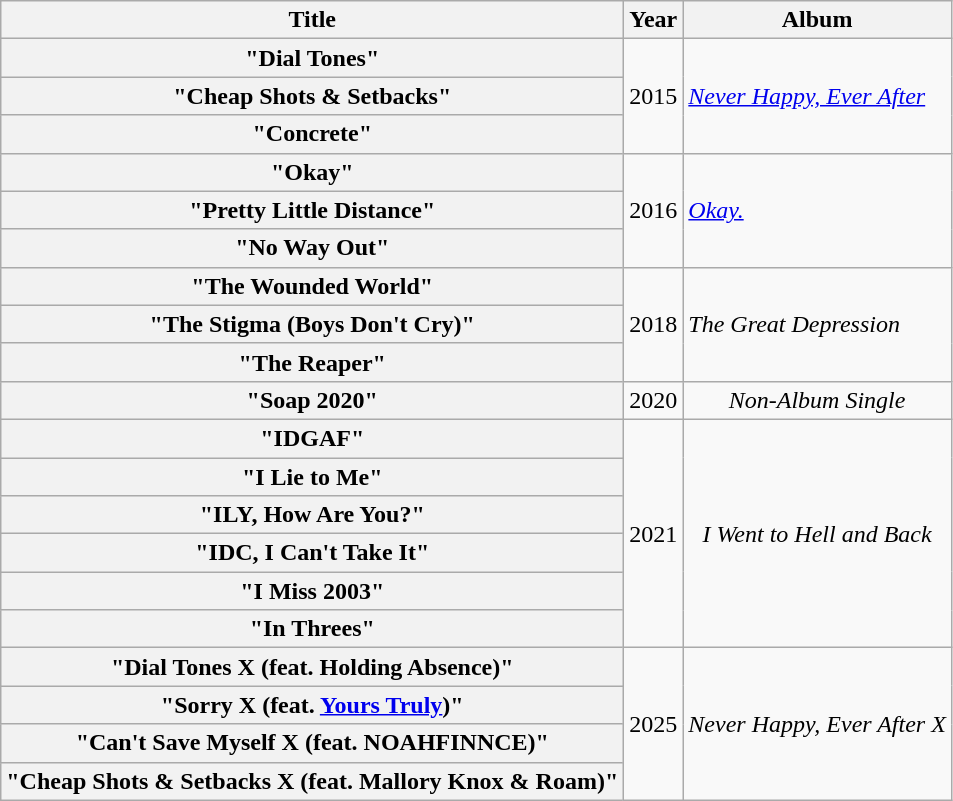<table class="wikitable plainrowheaders" style="text-align:center;">
<tr>
<th scope=col rowspan="1">Title</th>
<th scope=col rowspan="1">Year</th>
<th scope=col rowspan="1">Album</th>
</tr>
<tr>
<th scope="row">"Dial Tones"</th>
<td rowspan="3" style="text-align:center;">2015</td>
<td rowspan="3" style="text-align:left;"><em><a href='#'>Never Happy, Ever After</a></em></td>
</tr>
<tr>
<th scope="row">"Cheap Shots & Setbacks"</th>
</tr>
<tr>
<th scope="row">"Concrete"</th>
</tr>
<tr>
<th scope="row">"Okay"</th>
<td rowspan="3" style="text-align:center;">2016</td>
<td rowspan="3" style="text-align:left;"><em><a href='#'>Okay.</a></em></td>
</tr>
<tr>
<th scope="row">"Pretty Little Distance"</th>
</tr>
<tr>
<th scope="row">"No Way Out"</th>
</tr>
<tr>
<th scope="row">"The Wounded World"</th>
<td rowspan="3" style="text-align:center;">2018</td>
<td rowspan="3" style="text-align:left;"><em>The Great Depression</em></td>
</tr>
<tr>
<th scope="row">"The Stigma (Boys Don't Cry)"</th>
</tr>
<tr>
<th scope="row">"The Reaper"</th>
</tr>
<tr>
<th scope="row">"Soap 2020"</th>
<td rowspan="1" style="text-align:center;">2020</td>
<td rowspan="1" style="text-align:center;"><em>Non-Album Single</em></td>
</tr>
<tr>
<th scope="row">"IDGAF"</th>
<td rowspan="6" style="text-align:center;">2021</td>
<td rowspan="6" style="text-align:center;"><em>I Went to Hell and Back</em></td>
</tr>
<tr>
<th scope="row">"I Lie to Me"</th>
</tr>
<tr>
<th scope="row">"ILY, How Are You?"</th>
</tr>
<tr>
<th scope="row">"IDC, I Can't Take It"</th>
</tr>
<tr>
<th scope="row">"I Miss 2003"</th>
</tr>
<tr>
<th scope="row">"In Threes"</th>
</tr>
<tr>
<th scope="row">"Dial Tones X (feat. Holding Absence)"</th>
<td rowspan="4" style="text-align:center;">2025</td>
<td rowspan="4" style="text-align:center;"><em>Never Happy, Ever After X</em></td>
</tr>
<tr>
<th scope="row">"Sorry X (feat. <a href='#'>Yours Truly</a>)"</th>
</tr>
<tr>
<th scope="row">"Can't Save Myself X (feat. NOAHFINNCE)"</th>
</tr>
<tr>
<th scope="row">"Cheap Shots & Setbacks X (feat. Mallory Knox & Roam)"</th>
</tr>
</table>
